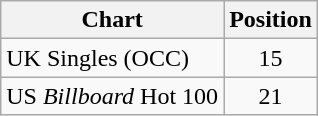<table class="wikitable sortable">
<tr>
<th>Chart</th>
<th>Position</th>
</tr>
<tr>
<td>UK Singles (OCC)</td>
<td align="center">15</td>
</tr>
<tr>
<td>US <em>Billboard</em> Hot 100</td>
<td align="center">21</td>
</tr>
</table>
